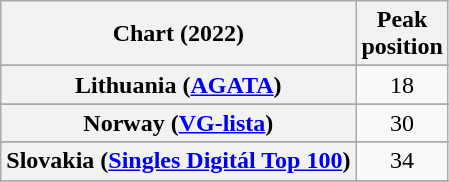<table class="wikitable sortable plainrowheaders" style="text-align:center">
<tr>
<th scope="col">Chart (2022)</th>
<th scope="col">Peak<br>position</th>
</tr>
<tr>
</tr>
<tr>
</tr>
<tr>
</tr>
<tr>
</tr>
<tr>
</tr>
<tr>
</tr>
<tr>
</tr>
<tr>
</tr>
<tr>
<th scope="row">Lithuania (<a href='#'>AGATA</a>)</th>
<td>18</td>
</tr>
<tr>
</tr>
<tr>
</tr>
<tr>
<th scope="row">Norway (<a href='#'>VG-lista</a>)</th>
<td>30</td>
</tr>
<tr>
</tr>
<tr>
<th scope="row">Slovakia (<a href='#'>Singles Digitál Top 100</a>)</th>
<td>34</td>
</tr>
<tr>
</tr>
<tr>
</tr>
<tr>
</tr>
<tr>
</tr>
<tr>
</tr>
<tr>
</tr>
<tr>
</tr>
<tr>
</tr>
</table>
